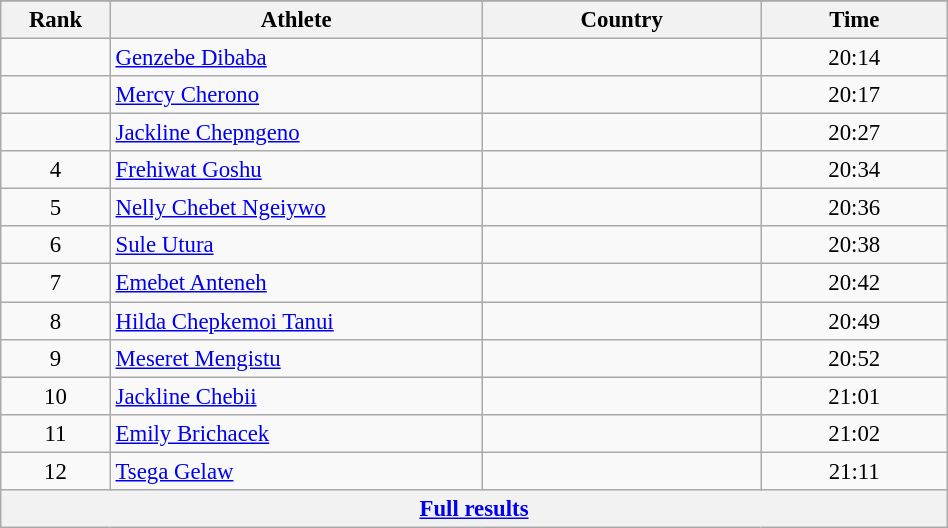<table class="wikitable sortable" style=" text-align:center; font-size:95%;" width="50%">
<tr>
</tr>
<tr>
<th width=5%>Rank</th>
<th width=20%>Athlete</th>
<th width=15%>Country</th>
<th width=10%>Time</th>
</tr>
<tr>
<td align=center></td>
<td align=left><a href='#'>Genzebe Dibaba</a></td>
<td align=left></td>
<td>20:14</td>
</tr>
<tr>
<td align=center></td>
<td align=left><a href='#'>Mercy Cherono</a></td>
<td align=left></td>
<td>20:17</td>
</tr>
<tr>
<td align=center></td>
<td align=left><a href='#'>Jackline Chepngeno</a></td>
<td align=left></td>
<td>20:27</td>
</tr>
<tr>
<td align=center>4</td>
<td align=left><a href='#'>Frehiwat Goshu</a></td>
<td align=left></td>
<td>20:34</td>
</tr>
<tr>
<td align=center>5</td>
<td align=left><a href='#'>Nelly Chebet Ngeiywo</a></td>
<td align=left></td>
<td>20:36</td>
</tr>
<tr>
<td align=center>6</td>
<td align=left><a href='#'>Sule Utura</a></td>
<td align=left></td>
<td>20:38</td>
</tr>
<tr>
<td align=center>7</td>
<td align=left><a href='#'>Emebet Anteneh</a></td>
<td align=left></td>
<td>20:42</td>
</tr>
<tr>
<td align=center>8</td>
<td align=left><a href='#'>Hilda Chepkemoi Tanui</a></td>
<td align=left></td>
<td>20:49</td>
</tr>
<tr>
<td align=center>9</td>
<td align=left><a href='#'>Meseret Mengistu</a></td>
<td align=left></td>
<td>20:52</td>
</tr>
<tr>
<td align=center>10</td>
<td align=left><a href='#'>Jackline Chebii</a></td>
<td align=left></td>
<td>21:01</td>
</tr>
<tr>
<td align=center>11</td>
<td align=left><a href='#'>Emily Brichacek</a></td>
<td align=left></td>
<td>21:02</td>
</tr>
<tr>
<td align=center>12</td>
<td align=left><a href='#'>Tsega Gelaw</a></td>
<td align=left></td>
<td>21:11</td>
</tr>
<tr class="sortbottom">
<th colspan=4 align=center><a href='#'>Full results</a></th>
</tr>
</table>
